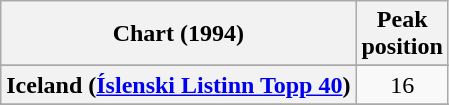<table class="wikitable sortable plainrowheaders" style="text-align:center">
<tr>
<th scope="col">Chart (1994)</th>
<th scope="col">Peak<br>position</th>
</tr>
<tr>
</tr>
<tr>
</tr>
<tr>
<th scope="row">Iceland (<a href='#'>Íslenski Listinn Topp 40</a>)</th>
<td>16</td>
</tr>
<tr>
</tr>
<tr>
</tr>
<tr>
</tr>
<tr>
</tr>
<tr>
</tr>
<tr>
</tr>
<tr>
</tr>
<tr>
</tr>
<tr>
</tr>
</table>
